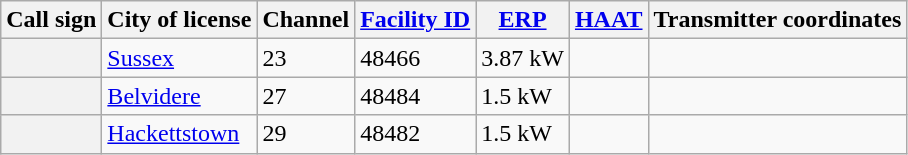<table class="sortable wikitable">
<tr>
<th scope = "col">Call sign</th>
<th scope = "col">City of license</th>
<th scope = "col">Channel</th>
<th scope = "col"><a href='#'>Facility ID</a></th>
<th scope = "col"><a href='#'>ERP</a></th>
<th scope = "col"><a href='#'>HAAT</a></th>
<th scope = "col">Transmitter coordinates</th>
</tr>
<tr>
<th scope = "row"></th>
<td><a href='#'>Sussex</a></td>
<td>23</td>
<td>48466</td>
<td>3.87 kW</td>
<td></td>
<td></td>
</tr>
<tr>
<th scope = "row"></th>
<td><a href='#'>Belvidere</a></td>
<td>27</td>
<td>48484</td>
<td>1.5 kW</td>
<td></td>
<td></td>
</tr>
<tr>
<th scope = "row"></th>
<td><a href='#'>Hackettstown</a></td>
<td>29</td>
<td>48482</td>
<td>1.5 kW</td>
<td></td>
<td></td>
</tr>
</table>
